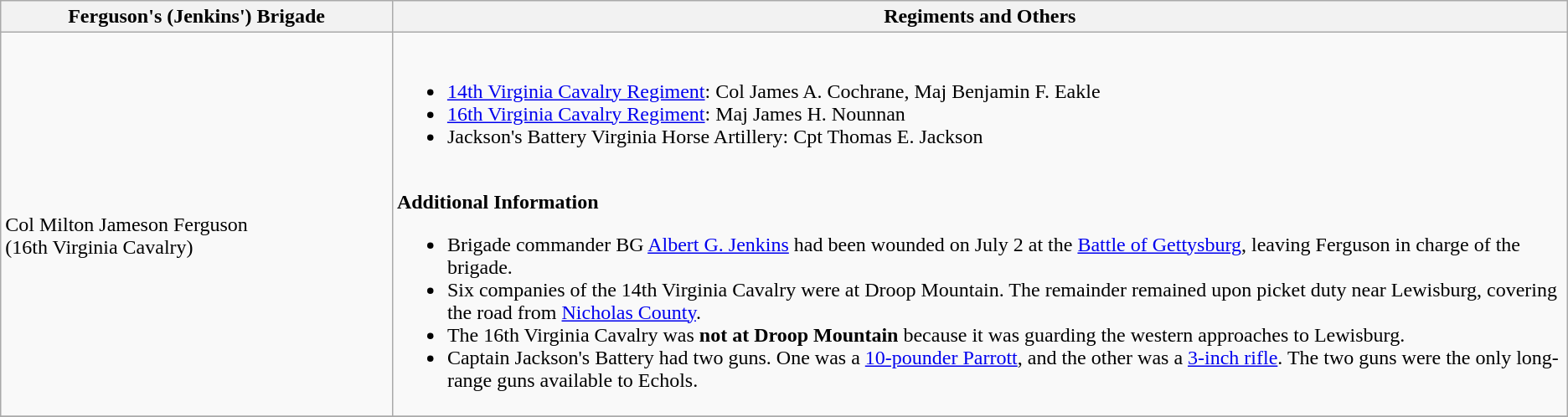<table class="wikitable">
<tr>
<th width=25%>Ferguson's (Jenkins') Brigade</th>
<th>Regiments and Others</th>
</tr>
<tr>
<td><br>Col Milton Jameson Ferguson<br>(16th Virginia Cavalry)</td>
<td><br><ul><li><a href='#'>14th Virginia Cavalry Regiment</a>: Col James A. Cochrane, Maj Benjamin F. Eakle</li><li><a href='#'>16th Virginia Cavalry Regiment</a>: Maj James H. Nounnan</li><li>Jackson's Battery Virginia Horse Artillery: Cpt Thomas E. Jackson</li></ul><br>
<strong>Additional Information</strong><ul><li>Brigade commander BG <a href='#'>Albert G. Jenkins</a> had been wounded on July 2 at the <a href='#'>Battle of Gettysburg</a>, leaving Ferguson in charge of the brigade.</li><li>Six companies of the 14th Virginia Cavalry were at Droop Mountain. The remainder remained upon picket duty near Lewisburg, covering the road from <a href='#'>Nicholas County</a>.</li><li>The 16th Virginia Cavalry was <strong>not at Droop Mountain</strong> because it was guarding the western approaches to Lewisburg.</li><li>Captain Jackson's Battery had two guns. One was a <a href='#'>10-pounder Parrott</a>, and the other was a <a href='#'>3-inch rifle</a>. The two guns were the only long-range guns available to Echols.</li></ul></td>
</tr>
<tr>
</tr>
</table>
